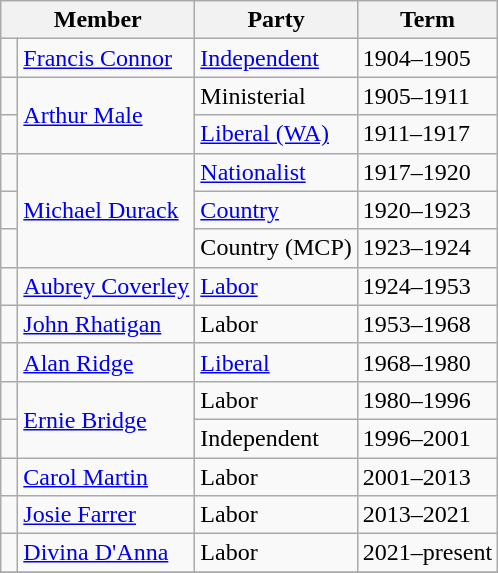<table class="wikitable">
<tr>
<th colspan="2">Member</th>
<th>Party</th>
<th>Term</th>
</tr>
<tr>
<td> </td>
<td><a href='#'>Francis Connor</a></td>
<td><a href='#'>Independent</a></td>
<td>1904–1905</td>
</tr>
<tr>
<td> </td>
<td rowspan="2"><a href='#'>Arthur Male</a></td>
<td>Ministerial</td>
<td>1905–1911</td>
</tr>
<tr>
<td> </td>
<td><a href='#'>Liberal (WA)</a></td>
<td>1911–1917</td>
</tr>
<tr>
<td> </td>
<td rowspan="3"><a href='#'>Michael Durack</a></td>
<td><a href='#'>Nationalist</a></td>
<td>1917–1920</td>
</tr>
<tr>
<td> </td>
<td><a href='#'>Country</a></td>
<td>1920–1923</td>
</tr>
<tr>
<td> </td>
<td>Country (MCP)</td>
<td>1923–1924</td>
</tr>
<tr>
<td> </td>
<td><a href='#'>Aubrey Coverley</a></td>
<td><a href='#'>Labor</a></td>
<td>1924–1953</td>
</tr>
<tr>
<td> </td>
<td><a href='#'>John Rhatigan</a></td>
<td>Labor</td>
<td>1953–1968</td>
</tr>
<tr>
<td> </td>
<td><a href='#'>Alan Ridge</a></td>
<td><a href='#'>Liberal</a></td>
<td>1968–1980</td>
</tr>
<tr>
<td> </td>
<td rowspan="2"><a href='#'>Ernie Bridge</a></td>
<td>Labor</td>
<td>1980–1996</td>
</tr>
<tr>
<td> </td>
<td>Independent</td>
<td>1996–2001</td>
</tr>
<tr>
<td> </td>
<td><a href='#'>Carol Martin</a></td>
<td>Labor</td>
<td>2001–2013</td>
</tr>
<tr>
<td> </td>
<td><a href='#'>Josie Farrer</a></td>
<td>Labor</td>
<td>2013–2021</td>
</tr>
<tr>
<td> </td>
<td><a href='#'>Divina D'Anna</a></td>
<td>Labor</td>
<td>2021–present</td>
</tr>
<tr>
</tr>
</table>
